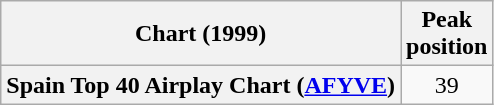<table class="wikitable plainrowheaders">
<tr>
<th scope="col">Chart (1999)</th>
<th scope="col">Peak<br>position</th>
</tr>
<tr>
<th scope="row">Spain Top 40 Airplay Chart (<a href='#'>AFYVE</a>)</th>
<td align="center">39</td>
</tr>
</table>
